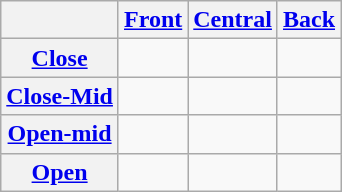<table class="wikitable" style=text-align:center>
<tr>
<th></th>
<th><a href='#'>Front</a></th>
<th><a href='#'>Central</a></th>
<th><a href='#'>Back</a></th>
</tr>
<tr>
<th><a href='#'>Close</a></th>
<td></td>
<td></td>
<td></td>
</tr>
<tr>
<th><a href='#'>Close-Mid</a></th>
<td></td>
<td></td>
<td></td>
</tr>
<tr>
<th><a href='#'>Open-mid</a></th>
<td></td>
<td></td>
<td></td>
</tr>
<tr>
<th><a href='#'>Open</a></th>
<td></td>
<td></td>
<td></td>
</tr>
</table>
